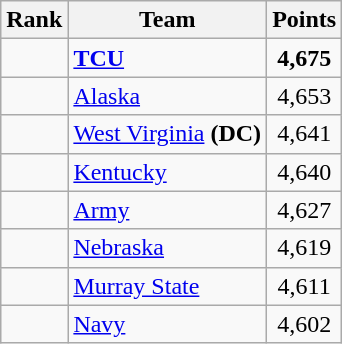<table class="wikitable sortable" style="text-align:center">
<tr>
<th>Rank</th>
<th>Team</th>
<th>Points</th>
</tr>
<tr>
<td></td>
<td align=left><strong><a href='#'>TCU</a></strong></td>
<td><strong>4,675</strong></td>
</tr>
<tr>
<td></td>
<td align=left><a href='#'>Alaska</a></td>
<td>4,653</td>
</tr>
<tr>
<td></td>
<td align=left><a href='#'>West Virginia</a> <strong>(DC)</strong></td>
<td>4,641</td>
</tr>
<tr>
<td></td>
<td align=left><a href='#'>Kentucky</a></td>
<td>4,640</td>
</tr>
<tr>
<td></td>
<td align=left><a href='#'>Army</a></td>
<td>4,627</td>
</tr>
<tr>
<td></td>
<td align=left><a href='#'>Nebraska</a></td>
<td>4,619</td>
</tr>
<tr>
<td></td>
<td align=left><a href='#'>Murray State</a></td>
<td>4,611</td>
</tr>
<tr>
<td></td>
<td align=left><a href='#'>Navy</a></td>
<td>4,602</td>
</tr>
</table>
